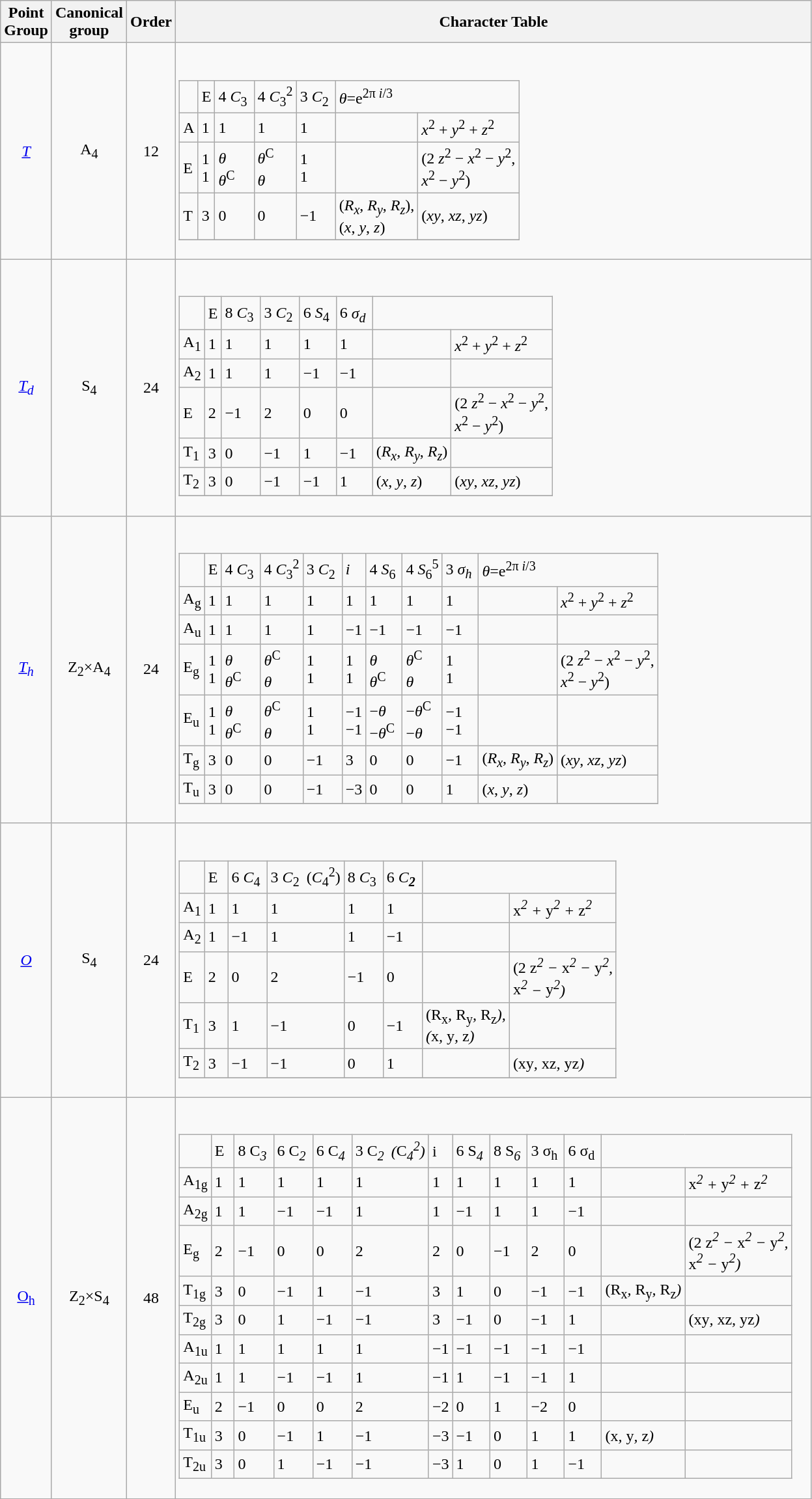<table class="wikitable"  style="text-align:center">
<tr>
<th>Point<br>Group</th>
<th>Canonical<br>group</th>
<th>Order</th>
<th>Character Table</th>
</tr>
<tr>
<td><em><a href='#'>T</a></em></td>
<td>A<sub>4</sub></td>
<td>12</td>
<td align="left"><br><table class="wikitable">
<tr>
<td> </td>
<td>E</td>
<td>4 <em>C</em><sub>3</sub><sup> </sup></td>
<td>4 <em>C</em><sub>3</sub><sup>2</sup></td>
<td>3 <em>C</em><sub>2</sub><sup> </sup></td>
<td colspan="2"><em>θ</em>=e<sup>2π <em>i</em>/3</sup></td>
</tr>
<tr>
<td>A</td>
<td>1</td>
<td>1</td>
<td>1</td>
<td>1</td>
<td> </td>
<td><em>x</em><sup>2</sup> + <em>y</em><sup>2</sup> + <em>z</em><sup>2</sup></td>
</tr>
<tr>
<td>E</td>
<td>1 <br> 1</td>
<td><em>θ</em><sup> </sup> <br> <em>θ</em><sup>C</sup></td>
<td><em>θ</em><sup>C</sup> <br> <em>θ</em><sup> </sup></td>
<td>1 <br> 1</td>
<td> </td>
<td>(2 <em>z</em><sup>2</sup> − <em>x</em><sup>2</sup> − <em>y</em><sup>2</sup>, <br> <em>x</em><sup>2</sup> − <em>y</em><sup>2</sup>)</td>
</tr>
<tr>
<td>T</td>
<td>3</td>
<td>0</td>
<td>0</td>
<td>−1</td>
<td>(<em>R<sub>x</sub></em>, <em>R<sub>y</sub></em>, <em>R<sub>z</sub></em>),<br>(<em>x</em>, <em>y</em>, <em>z</em>)</td>
<td>(<em>xy</em>, <em>xz</em>, <em>yz</em>)</td>
</tr>
<tr>
</tr>
</table>
</td>
</tr>
<tr>
<td><em><a href='#'>T<sub>d</sub></a></em></td>
<td>S<sub>4</sub></td>
<td>24</td>
<td align="left"><br><table class="wikitable">
<tr>
<td> </td>
<td>E</td>
<td>8 <em>C</em><sub>3</sub><sup> </sup></td>
<td>3 <em>C</em><sub>2</sub><sup> </sup></td>
<td>6 <em>S</em><sub>4</sub><sup> </sup></td>
<td>6 <em>σ<sub>d</sub><sup> </sup></em></td>
<td colspan="2"> </td>
</tr>
<tr>
<td>A<sub>1</sub></td>
<td>1</td>
<td>1</td>
<td>1</td>
<td>1</td>
<td>1</td>
<td> </td>
<td><em>x</em><sup>2</sup> + <em>y</em><sup>2</sup> + <em>z</em><sup>2</sup></td>
</tr>
<tr>
<td>A<sub>2</sub></td>
<td>1</td>
<td>1</td>
<td>1</td>
<td>−1</td>
<td>−1</td>
<td> </td>
<td> </td>
</tr>
<tr>
<td>E</td>
<td>2</td>
<td>−1</td>
<td>2</td>
<td>0</td>
<td>0</td>
<td> </td>
<td>(2 <em>z</em><sup>2</sup> − <em>x</em><sup>2</sup> − <em>y</em><sup>2</sup>, <br> <em>x</em><sup>2</sup> − <em>y</em><sup>2</sup>)</td>
</tr>
<tr>
<td>T<sub>1</sub></td>
<td>3</td>
<td>0</td>
<td>−1</td>
<td>1</td>
<td>−1</td>
<td>(<em>R<sub>x</sub></em>, <em>R<sub>y</sub></em>, <em>R<sub>z</sub></em>)</td>
<td> </td>
</tr>
<tr>
<td>T<sub>2</sub></td>
<td>3</td>
<td>0</td>
<td>−1</td>
<td>−1</td>
<td>1</td>
<td>(<em>x</em>, <em>y</em>, <em>z</em>)</td>
<td>(<em>xy</em>, <em>xz</em>, <em>yz</em>)</td>
</tr>
<tr>
</tr>
</table>
</td>
</tr>
<tr>
<td><em><a href='#'>T<sub>h</sub></a></em></td>
<td>Z<sub>2</sub>×A<sub>4</sub></td>
<td>24</td>
<td align="left"><br><table class="wikitable">
<tr>
<td> </td>
<td>E</td>
<td>4 <em>C</em><sub>3</sub><sup> </sup></td>
<td>4 <em>C</em><sub>3</sub><sup>2</sup></td>
<td>3 <em>C</em><sub>2</sub><sup> </sup></td>
<td><em>i</em></td>
<td>4 <em>S</em><sub>6</sub><sup> </sup></td>
<td>4 <em>S</em><sub>6</sub><sup>5</sup></td>
<td>3 <em>σ<sub>h</sub><sup> </sup></em></td>
<td colspan="2"><em>θ</em>=e<sup>2π <em>i</em>/3</sup></td>
</tr>
<tr>
<td>A<sub>g</sub></td>
<td>1</td>
<td>1</td>
<td>1</td>
<td>1</td>
<td>1</td>
<td>1</td>
<td>1</td>
<td>1</td>
<td> </td>
<td><em>x</em><sup>2</sup> + <em>y</em><sup>2</sup> + <em>z</em><sup>2</sup></td>
</tr>
<tr>
<td>A<sub>u</sub></td>
<td>1</td>
<td>1</td>
<td>1</td>
<td>1</td>
<td>−1</td>
<td>−1</td>
<td>−1</td>
<td>−1</td>
<td> </td>
<td> </td>
</tr>
<tr>
<td>E<sub>g</sub></td>
<td>1 <br> 1</td>
<td><em>θ</em><sup> </sup> <br> <em>θ</em><sup>C</sup></td>
<td><em>θ</em><sup>C</sup> <br> <em>θ</em><sup> </sup></td>
<td>1 <br> 1</td>
<td>1 <br> 1</td>
<td><em>θ</em><sup> </sup> <br> <em>θ</em><sup>C</sup></td>
<td><em>θ</em><sup>C</sup> <br> <em>θ</em><sup> </sup></td>
<td>1 <br> 1</td>
<td> </td>
<td>(2 <em>z</em><sup>2</sup> − <em>x</em><sup>2</sup> − <em>y</em><sup>2</sup>, <br> <em>x</em><sup>2</sup> − <em>y</em><sup>2</sup>)</td>
</tr>
<tr>
<td>E<sub>u</sub></td>
<td>1 <br> 1</td>
<td><em>θ</em><sup> </sup> <br> <em>θ</em><sup>C</sup></td>
<td><em>θ</em><sup>C</sup> <br> <em>θ</em><sup> </sup></td>
<td>1 <br> 1</td>
<td>−1 <br> −1</td>
<td>−<em>θ</em><sup> </sup> <br> −<em>θ</em><sup>C</sup></td>
<td>−<em>θ</em><sup>C</sup> <br> −<em>θ</em><sup> </sup></td>
<td>−1 <br> −1</td>
<td> </td>
<td> </td>
</tr>
<tr>
<td>T<sub>g</sub></td>
<td>3</td>
<td>0</td>
<td>0</td>
<td>−1</td>
<td>3</td>
<td>0</td>
<td>0</td>
<td>−1</td>
<td>(<em>R<sub>x</sub></em>, <em>R<sub>y</sub></em>, <em>R<sub>z</sub></em>)</td>
<td>(<em>xy</em>, <em>xz</em>, <em>yz</em>)</td>
</tr>
<tr>
<td>T<sub>u</sub></td>
<td>3</td>
<td>0</td>
<td>0</td>
<td>−1</td>
<td>−3</td>
<td>0</td>
<td>0</td>
<td>1</td>
<td>(<em>x</em>, <em>y</em>, <em>z</em>)</td>
<td> </td>
</tr>
<tr>
</tr>
</table>
</td>
</tr>
<tr>
<td><em><a href='#'>O</a></em></td>
<td>S<sub>4</sub></td>
<td>24</td>
<td align="left"><br><table class="wikitable">
<tr>
<td> </td>
<td>E<sub> </sub><sup> </sup></td>
<td>6 <em>C</em><sub>4</sub><sup> </sup></td>
<td>3 <em>C</em><sub>2</sub><sup> </sup> (<em>C</em><sub>4</sub><sup>2</sup>)</td>
<td>8 <em>C</em><sub>3</sub><sup> </sup></td>
<td>6 <em>C<strong><sub>2</sub><sup> </sup></td>
<td colspan="2"> </td>
</tr>
<tr>
<td>A<sub>1</sub></td>
<td>1</td>
<td>1</td>
<td>1</td>
<td>1</td>
<td>1</td>
<td> </td>
<td></em>x<em><sup>2</sup> + </em>y<em><sup>2</sup> + </em>z<em><sup>2</sup></td>
</tr>
<tr>
<td>A<sub>2</sub></td>
<td>1</td>
<td>−1</td>
<td>1</td>
<td>1</td>
<td>−1</td>
<td> </td>
<td> </td>
</tr>
<tr>
<td>E</td>
<td>2</td>
<td>0</td>
<td>2</td>
<td>−1</td>
<td>0</td>
<td> </td>
<td>(2 </em>z<em><sup>2</sup> − </em>x<em><sup>2</sup> − </em>y<em><sup>2</sup>, <br> </em>x<em><sup>2</sup> − </em>y<em><sup>2</sup>)</td>
</tr>
<tr>
<td>T<sub>1</sub></td>
<td>3</td>
<td>1</td>
<td>−1</td>
<td>0</td>
<td>−1</td>
<td>(</em>R<sub>x</sub><em>, </em>R<sub>y</sub><em>, </em>R<sub>z</sub><em>), <br> (</em>x<em>, </em>y<em>, </em>z<em>)</td>
<td> </td>
</tr>
<tr>
<td>T<sub>2</sub></td>
<td>3</td>
<td>−1</td>
<td>−1</td>
<td>0</td>
<td>1</td>
<td> </td>
<td>(</em>xy<em>, </em>xz<em>, </em>yz<em>)</td>
</tr>
<tr>
</tr>
</table>
</td>
</tr>
<tr>
<td></em><a href='#'>O<sub>h</sub></a><em></td>
<td>Z<sub>2</sub>×S<sub>4</sub></td>
<td>48</td>
<td align="left"><br><table class="wikitable">
<tr>
<td> </td>
<td>E<sub> </sub><sup> </sup></td>
<td>8 </em>C<em><sub>3</sub><sup> </sup></td>
<td>6 </em>C<em><sub>2</sub><sup> </sup></td>
<td>6 </em>C<em><sub>4</sub><sup> </sup></td>
<td>3 </em>C<em><sub>2</sub><sup> </sup> (</em>C<em><sub>4</sub><sup>2</sup>)</td>
<td></em>i<em></td>
<td>6 </em>S<em><sub>4</sub><sup> </sup></td>
<td>8 </em>S<em><sub>6</sub><sup> </sup></td>
<td>3 </em>σ<sub>h</sub><sup> </sup><em></td>
<td>6 </em>σ<sub>d</sub><sup> </sup><em></td>
<td colspan="2"> </td>
</tr>
<tr>
<td>A<sub>1g</sub></td>
<td>1</td>
<td>1</td>
<td>1</td>
<td>1</td>
<td>1</td>
<td>1</td>
<td>1</td>
<td>1</td>
<td>1</td>
<td>1</td>
<td> </td>
<td></em>x<em><sup>2</sup> + </em>y<em><sup>2</sup> + </em>z<em><sup>2</sup></td>
</tr>
<tr>
<td>A<sub>2g</sub></td>
<td>1</td>
<td>1</td>
<td>−1</td>
<td>−1</td>
<td>1</td>
<td>1</td>
<td>−1</td>
<td>1</td>
<td>1</td>
<td>−1</td>
<td> </td>
<td> </td>
</tr>
<tr>
<td>E<sub>g</sub></td>
<td>2</td>
<td>−1</td>
<td>0</td>
<td>0</td>
<td>2</td>
<td>2</td>
<td>0</td>
<td>−1</td>
<td>2</td>
<td>0</td>
<td> </td>
<td>(2 </em>z<em><sup>2</sup> − </em>x<em><sup>2</sup> − </em>y<em><sup>2</sup>, <br> </em>x<em><sup>2</sup> − </em>y<em><sup>2</sup>)</td>
</tr>
<tr>
<td>T<sub>1g</sub></td>
<td>3</td>
<td>0</td>
<td>−1</td>
<td>1</td>
<td>−1</td>
<td>3</td>
<td>1</td>
<td>0</td>
<td>−1</td>
<td>−1</td>
<td>(</em>R<sub>x</sub><em>, </em>R<sub>y</sub><em>, </em>R<sub>z</sub><em>)</td>
<td> </td>
</tr>
<tr>
<td>T<sub>2g</sub></td>
<td>3</td>
<td>0</td>
<td>1</td>
<td>−1</td>
<td>−1</td>
<td>3</td>
<td>−1</td>
<td>0</td>
<td>−1</td>
<td>1</td>
<td> </td>
<td>(</em>xy<em>, </em>xz<em>, </em>yz<em>)</td>
</tr>
<tr>
<td>A<sub>1u</sub></td>
<td>1</td>
<td>1</td>
<td>1</td>
<td>1</td>
<td>1</td>
<td>−1</td>
<td>−1</td>
<td>−1</td>
<td>−1</td>
<td>−1</td>
<td> </td>
<td> </td>
</tr>
<tr>
<td>A<sub>2u</sub></td>
<td>1</td>
<td>1</td>
<td>−1</td>
<td>−1</td>
<td>1</td>
<td>−1</td>
<td>1</td>
<td>−1</td>
<td>−1</td>
<td>1</td>
<td> </td>
<td> </td>
</tr>
<tr>
<td>E<sub>u</sub></td>
<td>2</td>
<td>−1</td>
<td>0</td>
<td>0</td>
<td>2</td>
<td>−2</td>
<td>0</td>
<td>1</td>
<td>−2</td>
<td>0</td>
<td> </td>
<td> </td>
</tr>
<tr>
<td>T<sub>1u</sub></td>
<td>3</td>
<td>0</td>
<td>−1</td>
<td>1</td>
<td>−1</td>
<td>−3</td>
<td>−1</td>
<td>0</td>
<td>1</td>
<td>1</td>
<td>(</em>x<em>, </em>y<em>, </em>z<em>)</td>
<td> </td>
</tr>
<tr>
<td>T<sub>2u</sub></td>
<td>3</td>
<td>0</td>
<td>1</td>
<td>−1</td>
<td>−1</td>
<td>−3</td>
<td>1</td>
<td>0</td>
<td>1</td>
<td>−1</td>
<td> </td>
<td> </td>
</tr>
</table>
</td>
</tr>
<tr>
</tr>
</table>
